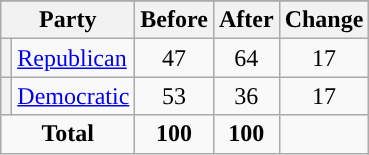<table class="wikitable" style="text-align:center;">
<tr>
</tr>
<tr>
<th colspan=2>Party</th>
<th>Before</th>
<th>After</th>
<th>Change</th>
</tr>
<tr>
<th style="background-color:"></th>
<td style="text-align:left;"><a href='#'>Republican</a></td>
<td>47</td>
<td>64</td>
<td> 17</td>
</tr>
<tr>
<th style="background-color:"></th>
<td style="text-align:left;"><a href='#'>Democratic</a></td>
<td>53</td>
<td>36</td>
<td> 17</td>
</tr>
<tr>
<td colspan=2><strong>Total</strong></td>
<td><strong>100</strong></td>
<td><strong>100</strong></td>
<td></td>
</tr>
</table>
